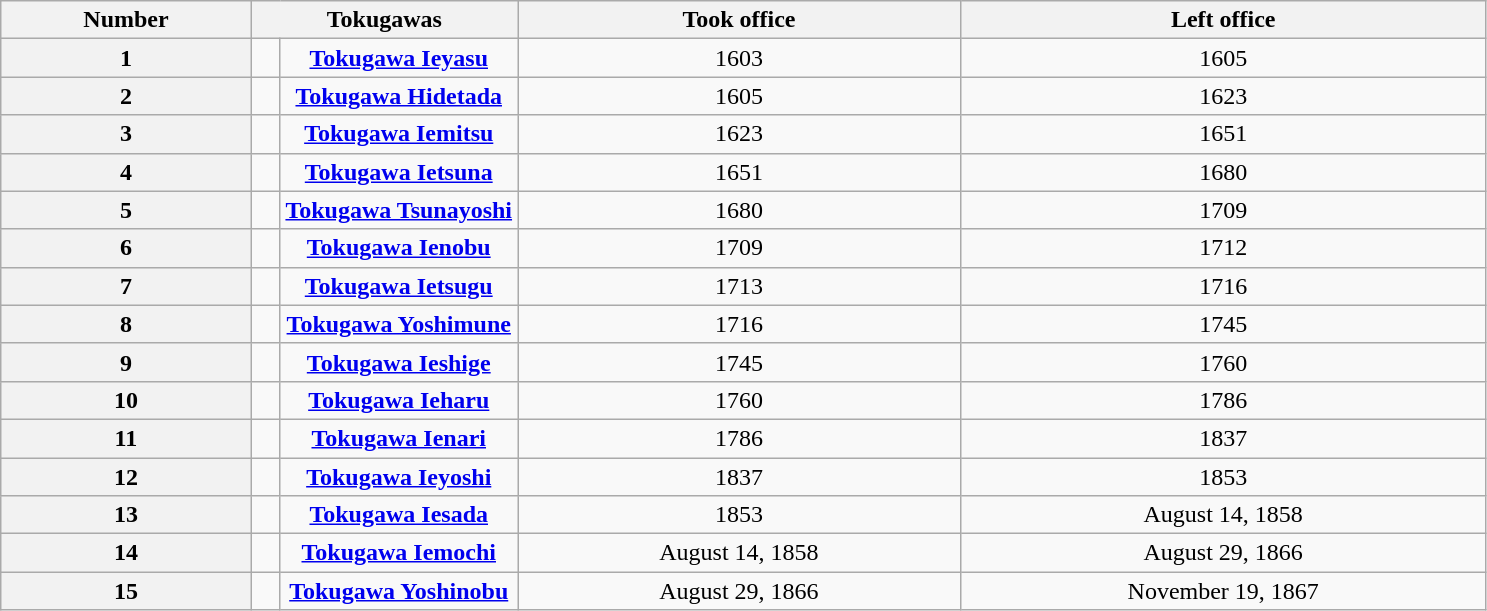<table class="wikitable" style="text-align: center;">
<tr>
<th scope="col">Number</th>
<th scope="col" colspan="2">Tokugawas</th>
<th scope="col">Took office</th>
<th scope="col">Left office</th>
</tr>
<tr>
<th>1</th>
<td></td>
<td style="width:16%;"><strong><a href='#'>Tokugawa Ieyasu</a></strong></td>
<td>1603</td>
<td>1605</td>
</tr>
<tr>
<th>2</th>
<td></td>
<td style="width:16%;"><strong><a href='#'>Tokugawa Hidetada</a></strong></td>
<td>1605</td>
<td>1623</td>
</tr>
<tr>
<th>3</th>
<td></td>
<td style="width:16%;"><strong><a href='#'>Tokugawa Iemitsu</a></strong></td>
<td>1623</td>
<td>1651</td>
</tr>
<tr>
<th>4</th>
<td></td>
<td style="width:16%;"><strong><a href='#'>Tokugawa Ietsuna</a></strong></td>
<td>1651</td>
<td>1680</td>
</tr>
<tr>
<th>5</th>
<td></td>
<td style="width:16%;"><strong><a href='#'>Tokugawa Tsunayoshi</a></strong></td>
<td>1680</td>
<td>1709</td>
</tr>
<tr>
<th>6</th>
<td></td>
<td style="width:16%;"><strong><a href='#'>Tokugawa Ienobu</a></strong></td>
<td>1709</td>
<td>1712</td>
</tr>
<tr>
<th>7</th>
<td></td>
<td style="width:16%;"><strong><a href='#'>Tokugawa Ietsugu</a></strong></td>
<td>1713</td>
<td>1716</td>
</tr>
<tr>
<th>8</th>
<td></td>
<td><strong><a href='#'>Tokugawa Yoshimune</a></strong></td>
<td>1716</td>
<td>1745</td>
</tr>
<tr>
<th>9</th>
<td></td>
<td><strong><a href='#'>Tokugawa Ieshige</a></strong></td>
<td>1745</td>
<td>1760</td>
</tr>
<tr>
<th>10</th>
<td></td>
<td><strong><a href='#'>Tokugawa Ieharu</a></strong></td>
<td>1760</td>
<td>1786</td>
</tr>
<tr>
<th>11</th>
<td></td>
<td><strong><a href='#'>Tokugawa Ienari</a></strong></td>
<td>1786</td>
<td>1837</td>
</tr>
<tr>
<th>12</th>
<td></td>
<td><strong><a href='#'>Tokugawa Ieyoshi</a></strong></td>
<td>1837</td>
<td>1853</td>
</tr>
<tr>
<th>13</th>
<td></td>
<td><strong><a href='#'>Tokugawa Iesada</a></strong></td>
<td>1853</td>
<td>August 14, 1858</td>
</tr>
<tr>
<th>14</th>
<td></td>
<td><strong><a href='#'>Tokugawa Iemochi</a></strong></td>
<td>August 14, 1858</td>
<td>August 29, 1866</td>
</tr>
<tr>
<th>15</th>
<td></td>
<td><strong><a href='#'>Tokugawa Yoshinobu</a></strong></td>
<td>August 29, 1866</td>
<td>November 19, 1867</td>
</tr>
</table>
